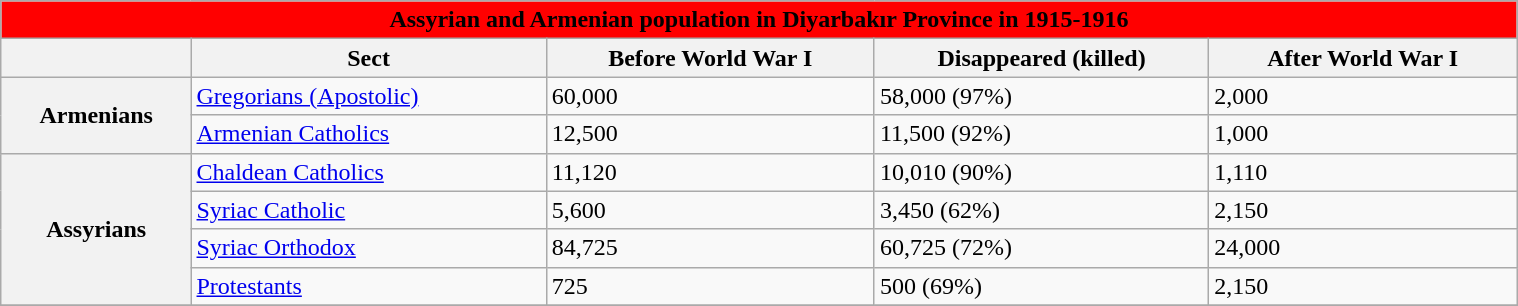<table class="wikitable" style="margin:1em auto; width: 80%">
<tr>
<td style="background:red; text-align:center;" colspan="6"><strong><span>Assyrian and Armenian population in Diyarbakır Province in 1915-1916</span></strong></td>
</tr>
<tr>
<th></th>
<th>Sect</th>
<th>Before World War I</th>
<th>Disappeared (killed)</th>
<th>After World War I</th>
</tr>
<tr>
<th rowspan="2">Armenians</th>
<td><a href='#'>Gregorians (Apostolic)</a></td>
<td>60,000</td>
<td>58,000 (97%)</td>
<td>2,000</td>
</tr>
<tr>
<td><a href='#'>Armenian Catholics</a></td>
<td>12,500</td>
<td>11,500 (92%)</td>
<td>1,000</td>
</tr>
<tr>
<th rowspan="4">Assyrians</th>
<td><a href='#'>Chaldean Catholics</a></td>
<td>11,120</td>
<td>10,010 (90%)</td>
<td>1,110</td>
</tr>
<tr>
<td><a href='#'>Syriac Catholic</a></td>
<td>5,600</td>
<td>3,450 (62%)</td>
<td>2,150</td>
</tr>
<tr>
<td><a href='#'>Syriac Orthodox</a></td>
<td>84,725</td>
<td>60,725 (72%)</td>
<td>24,000</td>
</tr>
<tr>
<td><a href='#'>Protestants</a></td>
<td>725</td>
<td>500 (69%)</td>
<td>2,150</td>
</tr>
<tr>
</tr>
</table>
